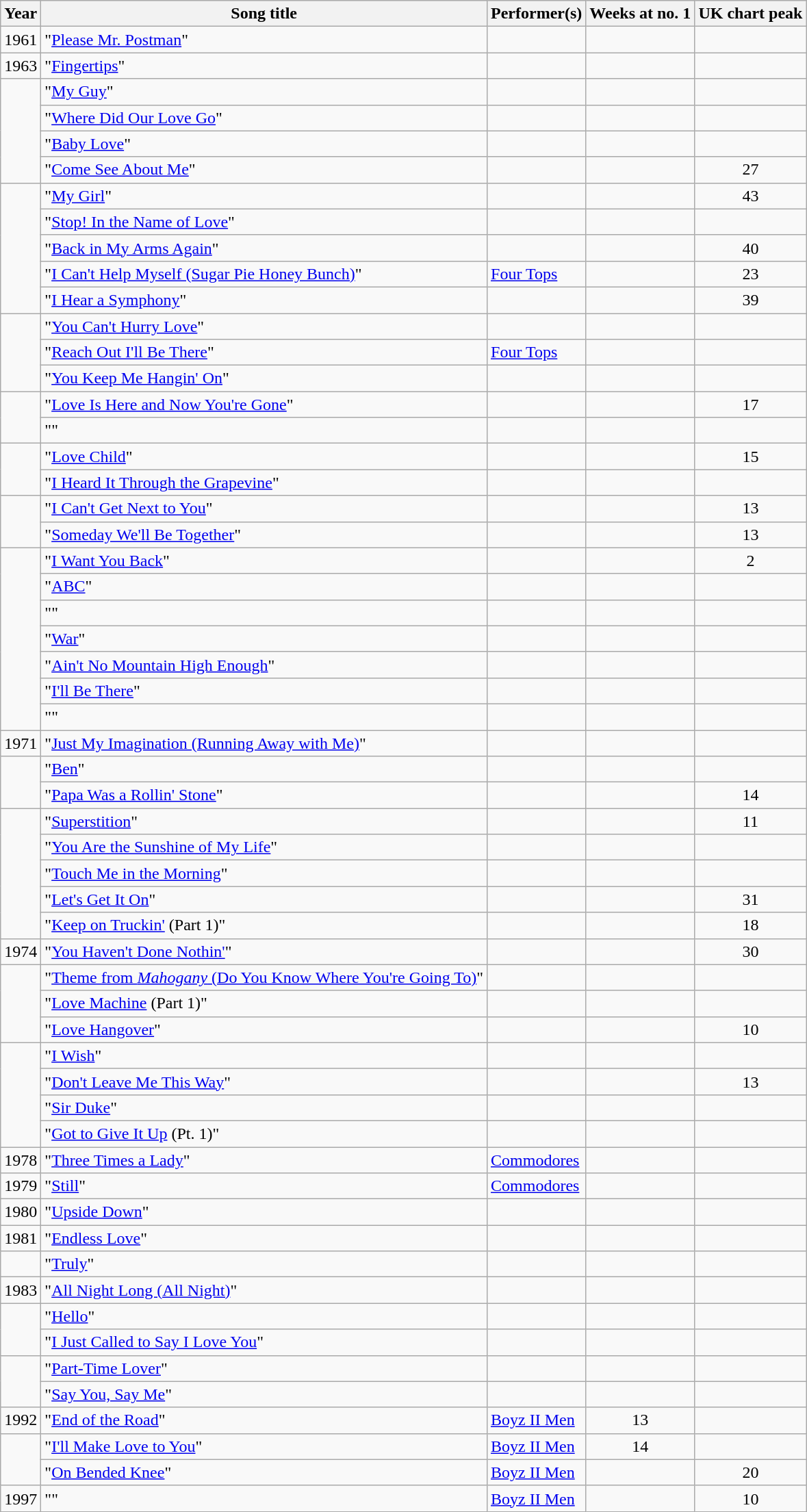<table class="wikitable sortable">
<tr>
<th scope="col">Year</th>
<th scope="col">Song title</th>
<th scope="col">Performer(s)</th>
<th scope="col">Weeks at no. 1</th>
<th scope="col">UK chart peak</th>
</tr>
<tr>
<td>1961</td>
<td scope="row">"<a href='#'>Please Mr. Postman</a>"</td>
<td></td>
<td style="text-align:center;"></td>
<td style="text-align:center;"></td>
</tr>
<tr>
<td>1963</td>
<td scope="row">"<a href='#'>Fingertips</a>"</td>
<td></td>
<td style="text-align:center;"></td>
<td style="text-align:center;"></td>
</tr>
<tr>
<td rowspan="4"></td>
<td scope="row">"<a href='#'>My Guy</a>"</td>
<td></td>
<td style="text-align:center;"></td>
<td style="text-align:center;"></td>
</tr>
<tr>
<td scope="row">"<a href='#'>Where Did Our Love Go</a>"</td>
<td></td>
<td style="text-align:center;"></td>
<td style="text-align:center;"></td>
</tr>
<tr>
<td scope="row">"<a href='#'>Baby Love</a>"</td>
<td></td>
<td style="text-align:center;"></td>
<td style="text-align:center;"></td>
</tr>
<tr>
<td scope="row">"<a href='#'>Come See About Me</a>"</td>
<td></td>
<td style="text-align:center;"></td>
<td style="text-align:center;">27</td>
</tr>
<tr>
<td rowspan="5"></td>
<td scope="row">"<a href='#'>My Girl</a>"</td>
<td></td>
<td style="text-align:center;"></td>
<td style="text-align:center;">43</td>
</tr>
<tr>
<td scope="row">"<a href='#'>Stop! In the Name of Love</a>"</td>
<td></td>
<td style="text-align:center;"></td>
<td style="text-align:center;"></td>
</tr>
<tr>
<td scope="row">"<a href='#'>Back in My Arms Again</a>"</td>
<td></td>
<td style="text-align:center;"></td>
<td style="text-align:center;">40</td>
</tr>
<tr>
<td scope="row">"<a href='#'>I Can't Help Myself (Sugar Pie Honey Bunch)</a>"</td>
<td><a href='#'>Four Tops</a></td>
<td style="text-align:center;"></td>
<td style="text-align:center;">23</td>
</tr>
<tr>
<td scope="row">"<a href='#'>I Hear a Symphony</a>"</td>
<td></td>
<td style="text-align:center;"></td>
<td style="text-align:center;">39</td>
</tr>
<tr>
<td rowspan="3"></td>
<td scope="row">"<a href='#'>You Can't Hurry Love</a>"</td>
<td></td>
<td style="text-align:center;"></td>
<td style="text-align:center;"></td>
</tr>
<tr>
<td scope="row">"<a href='#'>Reach Out I'll Be There</a>"</td>
<td><a href='#'>Four Tops</a></td>
<td style="text-align:center;"></td>
<td style="text-align:center;"></td>
</tr>
<tr>
<td scope="row">"<a href='#'>You Keep Me Hangin' On</a>"</td>
<td></td>
<td style="text-align:center;"></td>
<td style="text-align:center;"></td>
</tr>
<tr>
<td rowspan="2"></td>
<td scope="row">"<a href='#'>Love Is Here and Now You're Gone</a>"</td>
<td></td>
<td style="text-align:center;"></td>
<td style="text-align:center;">17</td>
</tr>
<tr>
<td scope="row">""</td>
<td></td>
<td style="text-align:center;"></td>
<td style="text-align:center;"></td>
</tr>
<tr>
<td rowspan="2"></td>
<td scope="row">"<a href='#'>Love Child</a>"</td>
<td></td>
<td style="text-align:center;"></td>
<td style="text-align:center;">15</td>
</tr>
<tr>
<td scope="row">"<a href='#'>I Heard It Through the Grapevine</a>"</td>
<td></td>
<td style="text-align:center;"></td>
<td style="text-align:center;"></td>
</tr>
<tr>
<td rowspan="2"></td>
<td scope="row">"<a href='#'>I Can't Get Next to You</a>"</td>
<td></td>
<td style="text-align:center;"></td>
<td style="text-align:center;">13</td>
</tr>
<tr>
<td scope="row">"<a href='#'>Someday We'll Be Together</a>"</td>
<td></td>
<td style="text-align:center;"></td>
<td style="text-align:center;">13</td>
</tr>
<tr>
<td rowspan="7"></td>
<td scope="row">"<a href='#'>I Want You Back</a>"</td>
<td></td>
<td style="text-align:center;"></td>
<td style="text-align:center;">2</td>
</tr>
<tr>
<td scope="row">"<a href='#'>ABC</a>"</td>
<td></td>
<td style="text-align:center;"></td>
<td style="text-align:center;"></td>
</tr>
<tr>
<td scope="row">""</td>
<td></td>
<td style="text-align:center;"></td>
<td style="text-align:center;"></td>
</tr>
<tr>
<td scope="row">"<a href='#'>War</a>"</td>
<td></td>
<td style="text-align:center;"></td>
<td style="text-align:center;"></td>
</tr>
<tr>
<td scope="row">"<a href='#'>Ain't No Mountain High Enough</a>"</td>
<td></td>
<td style="text-align:center;"></td>
<td style="text-align:center;"></td>
</tr>
<tr>
<td scope="row">"<a href='#'>I'll Be There</a>"</td>
<td></td>
<td style="text-align:center;"></td>
<td style="text-align:center;"></td>
</tr>
<tr>
<td scope="row">""</td>
<td></td>
<td style="text-align:center;"></td>
<td style="text-align:center;"></td>
</tr>
<tr>
<td>1971</td>
<td scope="row">"<a href='#'>Just My Imagination (Running Away with Me)</a>"</td>
<td></td>
<td style="text-align:center;"></td>
<td style="text-align:center;"></td>
</tr>
<tr>
<td rowspan="2"></td>
<td scope="row">"<a href='#'>Ben</a>"</td>
<td></td>
<td style="text-align:center;"></td>
<td style="text-align:center;"></td>
</tr>
<tr>
<td scope="row">"<a href='#'>Papa Was a Rollin' Stone</a>"</td>
<td></td>
<td style="text-align:center;"></td>
<td style="text-align:center;">14</td>
</tr>
<tr>
<td rowspan="5"></td>
<td scope="row">"<a href='#'>Superstition</a>"</td>
<td></td>
<td style="text-align:center;"></td>
<td style="text-align:center;">11</td>
</tr>
<tr>
<td scope="row">"<a href='#'>You Are the Sunshine of My Life</a>"</td>
<td></td>
<td style="text-align:center;"></td>
<td style="text-align:center;"></td>
</tr>
<tr>
<td scope="row">"<a href='#'>Touch Me in the Morning</a>"</td>
<td></td>
<td style="text-align:center;"></td>
<td style="text-align:center;"></td>
</tr>
<tr>
<td scope="row">"<a href='#'>Let's Get It On</a>"</td>
<td></td>
<td style="text-align:center;"></td>
<td style="text-align:center;">31</td>
</tr>
<tr>
<td scope="row">"<a href='#'>Keep on Truckin'</a> (Part 1)"</td>
<td></td>
<td style="text-align:center;"></td>
<td style="text-align:center;">18</td>
</tr>
<tr>
<td>1974</td>
<td scope="row">"<a href='#'>You Haven't Done Nothin'</a>"</td>
<td></td>
<td style="text-align:center;"></td>
<td style="text-align:center;">30</td>
</tr>
<tr>
<td rowspan="3"></td>
<td scope="row">"<a href='#'>Theme from <em>Mahogany</em> (Do You Know Where You're Going To)</a>"</td>
<td></td>
<td style="text-align:center;"></td>
<td style="text-align:center;"></td>
</tr>
<tr>
<td scope="row">"<a href='#'>Love Machine</a> (Part 1)"</td>
<td></td>
<td style="text-align:center;"></td>
<td style="text-align:center;"></td>
</tr>
<tr>
<td scope="row">"<a href='#'>Love Hangover</a>"</td>
<td></td>
<td style="text-align:center;"></td>
<td style="text-align:center;">10</td>
</tr>
<tr>
<td rowspan="4"></td>
<td scope="row">"<a href='#'>I Wish</a>"</td>
<td></td>
<td style="text-align:center;"></td>
<td style="text-align:center;"></td>
</tr>
<tr>
<td scope="row">"<a href='#'>Don't Leave Me This Way</a>"</td>
<td></td>
<td style="text-align:center;"></td>
<td style="text-align:center;">13</td>
</tr>
<tr>
<td scope="row">"<a href='#'>Sir Duke</a>"</td>
<td></td>
<td style="text-align:center;"></td>
<td style="text-align:center;"></td>
</tr>
<tr>
<td scope="row">"<a href='#'>Got to Give It Up</a> (Pt. 1)"</td>
<td></td>
<td style="text-align:center;"></td>
<td style="text-align:center;"></td>
</tr>
<tr>
<td>1978</td>
<td scope="row">"<a href='#'>Three Times a Lady</a>"</td>
<td><a href='#'>Commodores</a></td>
<td style="text-align:center;"></td>
<td style="text-align:center;"></td>
</tr>
<tr>
<td>1979</td>
<td scope="row">"<a href='#'>Still</a>"</td>
<td><a href='#'>Commodores</a></td>
<td style="text-align:center;"></td>
<td style="text-align:center;"></td>
</tr>
<tr>
<td>1980</td>
<td scope="row">"<a href='#'>Upside Down</a>"</td>
<td></td>
<td style="text-align:center;"></td>
<td style="text-align:center;"></td>
</tr>
<tr>
<td scope="row">1981</td>
<td>"<a href='#'>Endless Love</a>"</td>
<td></td>
<td style="text-align:center;"></td>
<td style="text-align:center;"></td>
</tr>
<tr>
<td></td>
<td scope="row">"<a href='#'>Truly</a>"</td>
<td></td>
<td style="text-align:center;"></td>
<td style="text-align:center;"></td>
</tr>
<tr>
<td>1983</td>
<td scope="row">"<a href='#'>All Night Long (All Night)</a>"</td>
<td></td>
<td style="text-align:center;"></td>
<td style="text-align:center;"></td>
</tr>
<tr>
<td rowspan="2"></td>
<td scope="row">"<a href='#'>Hello</a>"</td>
<td></td>
<td style="text-align:center;"></td>
<td style="text-align:center;"></td>
</tr>
<tr>
<td scope="row">"<a href='#'>I Just Called to Say I Love You</a>"</td>
<td></td>
<td style="text-align:center;"></td>
<td style="text-align:center;"></td>
</tr>
<tr>
<td rowspan="2"></td>
<td scope="row">"<a href='#'>Part-Time Lover</a>"</td>
<td></td>
<td style="text-align:center;"></td>
<td style="text-align:center;"></td>
</tr>
<tr>
<td scope="row">"<a href='#'>Say You, Say Me</a>"</td>
<td></td>
<td style="text-align:center;"></td>
<td style="text-align:center;"></td>
</tr>
<tr>
<td>1992</td>
<td scope="row">"<a href='#'>End of the Road</a>"</td>
<td><a href='#'>Boyz II Men</a></td>
<td style="text-align:center;">13</td>
<td style="text-align:center;"></td>
</tr>
<tr>
<td rowspan="2"></td>
<td scope="row">"<a href='#'>I'll Make Love to You</a>"</td>
<td><a href='#'>Boyz II Men</a></td>
<td style="text-align:center;">14</td>
<td style="text-align:center;"></td>
</tr>
<tr>
<td scope="row">"<a href='#'>On Bended Knee</a>"</td>
<td><a href='#'>Boyz II Men</a></td>
<td style="text-align:center;"></td>
<td style="text-align:center;">20</td>
</tr>
<tr>
<td>1997</td>
<td scope="row">""</td>
<td><a href='#'>Boyz II Men</a></td>
<td style="text-align:center;"></td>
<td style="text-align:center;">10</td>
</tr>
</table>
